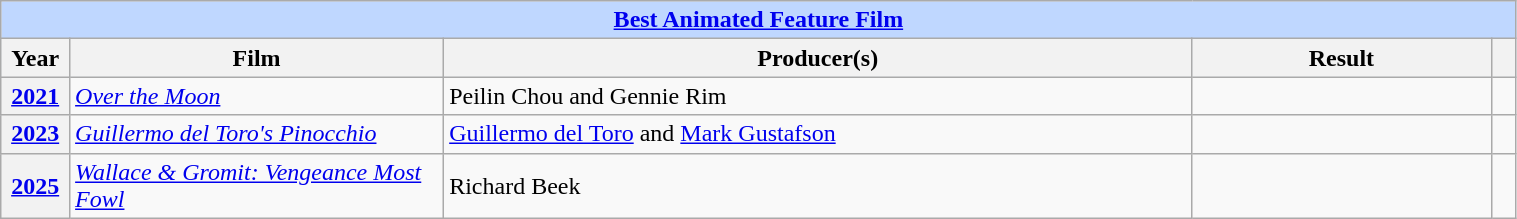<table class="wikitable plainrowheaders" style="width:80%;">
<tr style="background:#bfd7ff;">
<td colspan="6" style="text-align:center;"><strong><a href='#'>Best Animated Feature Film</a></strong></td>
</tr>
<tr style="background:#ebf5ff;">
<th style="width:1%;">Year</th>
<th style="width:15%;">Film</th>
<th style="width:30%;">Producer(s)</th>
<th style="width:12%;">Result</th>
<th style="width:1%;"></th>
</tr>
<tr>
<th scope="row" style="text-align:center;"><a href='#'>2021</a></th>
<td><em><a href='#'>Over the Moon</a></em></td>
<td>Peilin Chou and Gennie Rim</td>
<td></td>
<td style="text-align:center;"></td>
</tr>
<tr>
<th scope="row" style="text-align:center;"><a href='#'>2023</a></th>
<td><em><a href='#'>Guillermo del Toro's Pinocchio</a></em></td>
<td><a href='#'>Guillermo del Toro</a> and <a href='#'>Mark Gustafson</a></td>
<td></td>
<td></td>
</tr>
<tr>
<th scope=row style="text-align:center;"><a href='#'>2025</a></th>
<td><em><a href='#'>Wallace & Gromit: Vengeance Most Fowl</a></em></td>
<td>Richard Beek</td>
<td></td>
<td></td>
</tr>
</table>
